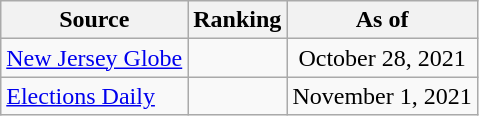<table class="wikitable" style="text-align:center">
<tr>
<th>Source</th>
<th>Ranking</th>
<th>As of</th>
</tr>
<tr>
<td align=left><a href='#'>New Jersey Globe</a></td>
<td></td>
<td>October 28, 2021</td>
</tr>
<tr>
<td align=left><a href='#'>Elections Daily</a></td>
<td></td>
<td>November 1, 2021</td>
</tr>
</table>
